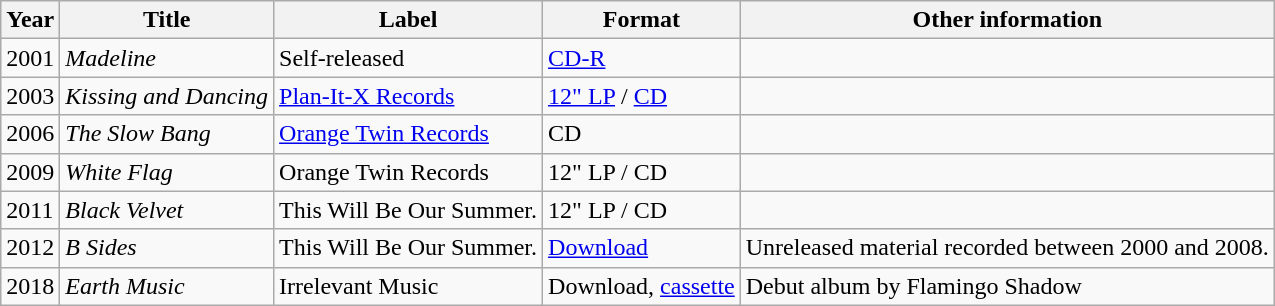<table class="wikitable">
<tr>
<th>Year</th>
<th>Title</th>
<th>Label</th>
<th>Format</th>
<th>Other information</th>
</tr>
<tr>
<td>2001</td>
<td><em>Madeline</em></td>
<td>Self-released</td>
<td><a href='#'>CD-R</a></td>
<td></td>
</tr>
<tr>
<td>2003</td>
<td><em>Kissing and Dancing</em></td>
<td><a href='#'>Plan-It-X Records</a></td>
<td><a href='#'>12" LP</a> / <a href='#'>CD</a></td>
<td></td>
</tr>
<tr>
<td>2006</td>
<td><em>The Slow Bang</em></td>
<td><a href='#'>Orange Twin Records</a></td>
<td>CD</td>
<td></td>
</tr>
<tr>
<td>2009</td>
<td><em>White Flag</em></td>
<td>Orange Twin Records</td>
<td>12" LP / CD</td>
<td></td>
</tr>
<tr>
<td>2011</td>
<td><em>Black Velvet</em></td>
<td>This Will Be Our Summer.</td>
<td>12" LP / CD</td>
</tr>
<tr>
<td>2012</td>
<td><em>B Sides</em></td>
<td>This Will Be Our Summer.</td>
<td><a href='#'>Download</a></td>
<td>Unreleased material recorded between 2000 and 2008.</td>
</tr>
<tr>
<td>2018</td>
<td><em>Earth Music</em></td>
<td>Irrelevant Music</td>
<td>Download, <a href='#'>cassette</a></td>
<td>Debut album by Flamingo Shadow</td>
</tr>
</table>
